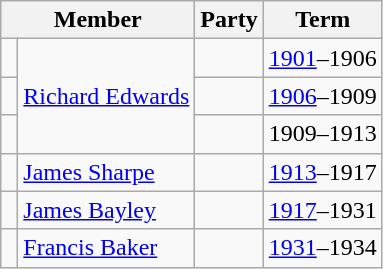<table class="wikitable">
<tr>
<th colspan="2">Member</th>
<th>Party</th>
<th>Term</th>
</tr>
<tr>
<td> </td>
<td rowspan="3"><a href='#'>Richard Edwards</a></td>
<td></td>
<td><a href='#'>1901</a>–1906</td>
</tr>
<tr>
<td> </td>
<td></td>
<td><a href='#'>1906</a>–1909</td>
</tr>
<tr>
<td> </td>
<td></td>
<td>1909–1913</td>
</tr>
<tr>
<td> </td>
<td><a href='#'>James Sharpe</a></td>
<td></td>
<td><a href='#'>1913</a>–1917</td>
</tr>
<tr>
<td> </td>
<td><a href='#'>James Bayley</a></td>
<td></td>
<td><a href='#'>1917</a>–1931</td>
</tr>
<tr>
<td> </td>
<td><a href='#'>Francis Baker</a></td>
<td></td>
<td><a href='#'>1931</a>–1934</td>
</tr>
</table>
